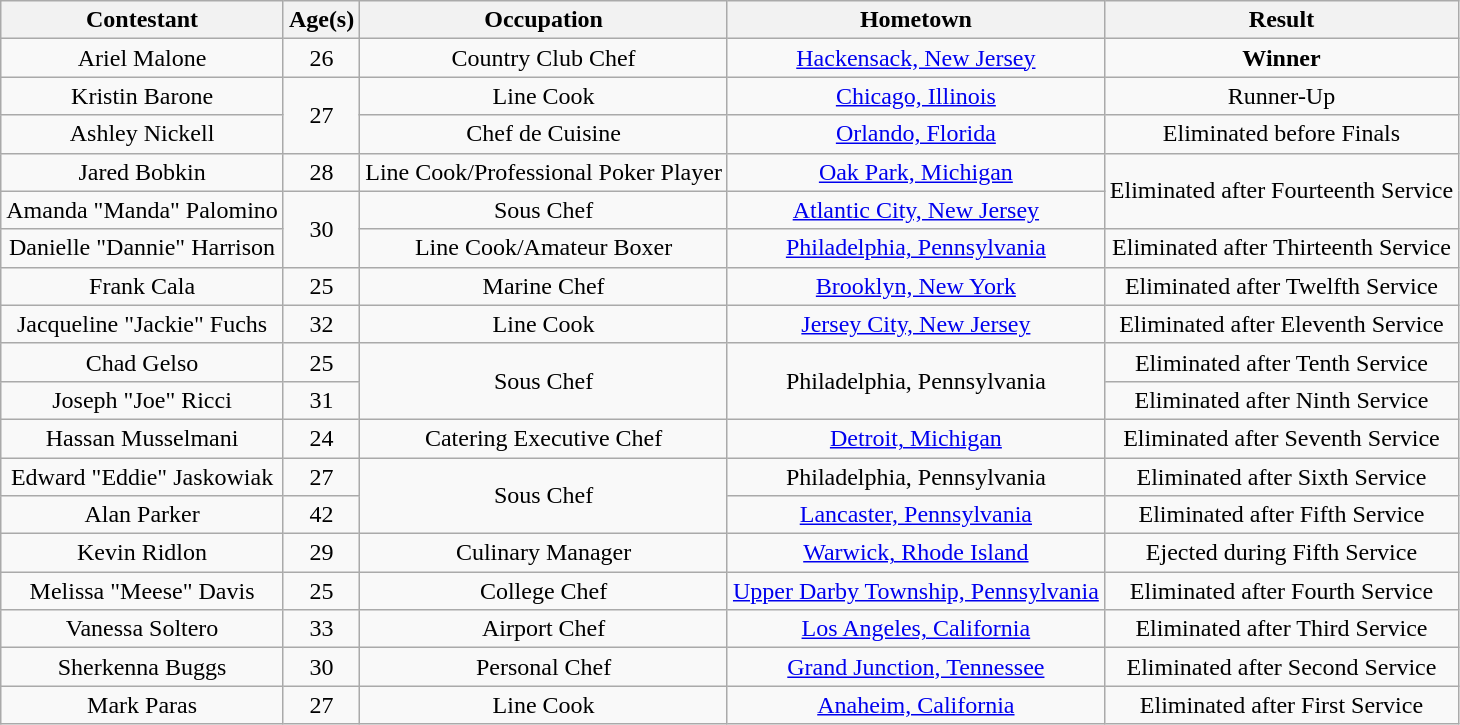<table class="wikitable sortable plainrowheaders" style=text-align:center>
<tr>
<th scope="col">Contestant</th>
<th scope="col">Age(s)</th>
<th scope="col">Occupation</th>
<th scope="col">Hometown</th>
<th scope="col">Result</th>
</tr>
<tr>
<td scope="row">Ariel Malone</td>
<td style="text-align:center;">26</td>
<td>Country Club Chef</td>
<td><a href='#'>Hackensack, New Jersey</a></td>
<td><strong>Winner</strong></td>
</tr>
<tr>
<td scope="row">Kristin Barone</td>
<td style="text-align:center;" rowspan=2>27</td>
<td>Line Cook</td>
<td><a href='#'>Chicago, Illinois</a></td>
<td>Runner-Up</td>
</tr>
<tr>
<td scope="row">Ashley Nickell</td>
<td>Chef de Cuisine</td>
<td><a href='#'>Orlando, Florida</a></td>
<td>Eliminated before Finals</td>
</tr>
<tr>
<td scope="row">Jared Bobkin</td>
<td style="text-align:center;">28</td>
<td>Line Cook/Professional Poker Player</td>
<td><a href='#'>Oak Park, Michigan</a></td>
<td rowspan=2>Eliminated after Fourteenth Service</td>
</tr>
<tr>
<td scope="row">Amanda "Manda" Palomino</td>
<td style="text-align:center;" rowspan=2>30</td>
<td>Sous Chef</td>
<td><a href='#'>Atlantic City, New Jersey</a></td>
</tr>
<tr>
<td scope="row">Danielle "Dannie" Harrison</td>
<td>Line Cook/Amateur Boxer</td>
<td><a href='#'>Philadelphia, Pennsylvania</a></td>
<td>Eliminated after Thirteenth Service</td>
</tr>
<tr>
<td scope="row">Frank Cala</td>
<td style="text-align:center;">25</td>
<td>Marine Chef</td>
<td><a href='#'>Brooklyn, New York</a></td>
<td>Eliminated after Twelfth Service</td>
</tr>
<tr>
<td scope="row">Jacqueline "Jackie" Fuchs</td>
<td style="text-align:center;">32</td>
<td>Line Cook</td>
<td><a href='#'>Jersey City, New Jersey</a></td>
<td>Eliminated after Eleventh Service</td>
</tr>
<tr>
<td scope="row">Chad Gelso</td>
<td style="text-align:center;">25</td>
<td rowspan=2>Sous Chef</td>
<td rowspan=2>Philadelphia, Pennsylvania</td>
<td>Eliminated after Tenth Service</td>
</tr>
<tr>
<td scope="row">Joseph "Joe" Ricci</td>
<td style="text-align:center;">31</td>
<td>Eliminated after Ninth Service</td>
</tr>
<tr>
<td scope="row">Hassan Musselmani</td>
<td style="text-align:center;">24</td>
<td>Catering Executive Chef</td>
<td><a href='#'>Detroit, Michigan</a></td>
<td>Eliminated after Seventh Service</td>
</tr>
<tr>
<td scope="row">Edward "Eddie" Jaskowiak</td>
<td style="text-align:center;">27</td>
<td rowspan=2>Sous Chef</td>
<td>Philadelphia, Pennsylvania</td>
<td>Eliminated after Sixth Service</td>
</tr>
<tr>
<td scope="row">Alan Parker</td>
<td style="text-align:center;">42</td>
<td><a href='#'>Lancaster, Pennsylvania</a></td>
<td>Eliminated after Fifth Service</td>
</tr>
<tr>
<td scope="row">Kevin Ridlon</td>
<td style="text-align:center;">29</td>
<td>Culinary Manager</td>
<td><a href='#'>Warwick, Rhode Island</a></td>
<td>Ejected during Fifth Service</td>
</tr>
<tr>
<td scope="row">Melissa "Meese" Davis</td>
<td style="text-align:center;">25</td>
<td>College Chef</td>
<td><a href='#'>Upper Darby Township, Pennsylvania</a></td>
<td>Eliminated after Fourth Service</td>
</tr>
<tr>
<td scope="row">Vanessa Soltero</td>
<td style="text-align:center;">33</td>
<td>Airport Chef</td>
<td><a href='#'>Los Angeles, California</a></td>
<td>Eliminated after Third Service</td>
</tr>
<tr>
<td scope="row">Sherkenna Buggs</td>
<td style="text-align:center;">30</td>
<td>Personal Chef</td>
<td><a href='#'>Grand Junction, Tennessee</a></td>
<td>Eliminated after Second Service</td>
</tr>
<tr>
<td scope="row">Mark Paras</td>
<td style="text-align:center;">27</td>
<td>Line Cook</td>
<td><a href='#'>Anaheim, California</a></td>
<td>Eliminated after First Service</td>
</tr>
</table>
